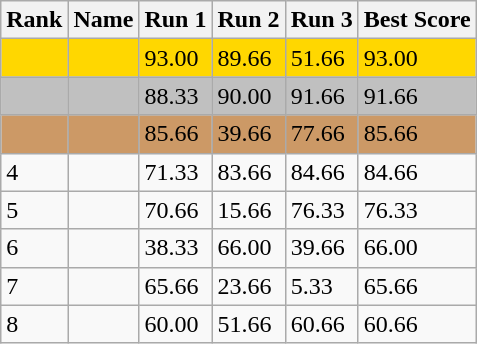<table class="wikitable">
<tr>
<th>Rank</th>
<th>Name</th>
<th>Run 1</th>
<th>Run 2</th>
<th>Run 3</th>
<th>Best Score</th>
</tr>
<tr style="background:gold;">
<td></td>
<td></td>
<td>93.00</td>
<td>89.66</td>
<td>51.66</td>
<td>93.00</td>
</tr>
<tr style="background:silver;">
<td></td>
<td></td>
<td>88.33</td>
<td>90.00</td>
<td>91.66</td>
<td>91.66</td>
</tr>
<tr style="background:#cc9966;">
<td></td>
<td></td>
<td>85.66</td>
<td>39.66</td>
<td>77.66</td>
<td>85.66</td>
</tr>
<tr>
<td>4</td>
<td></td>
<td>71.33</td>
<td>83.66</td>
<td>84.66</td>
<td>84.66</td>
</tr>
<tr>
<td>5</td>
<td></td>
<td>70.66</td>
<td>15.66</td>
<td>76.33</td>
<td>76.33</td>
</tr>
<tr>
<td>6</td>
<td></td>
<td>38.33</td>
<td>66.00</td>
<td>39.66</td>
<td>66.00</td>
</tr>
<tr>
<td>7</td>
<td></td>
<td>65.66</td>
<td>23.66</td>
<td>5.33</td>
<td>65.66</td>
</tr>
<tr>
<td>8</td>
<td></td>
<td>60.00</td>
<td>51.66</td>
<td>60.66</td>
<td>60.66</td>
</tr>
</table>
